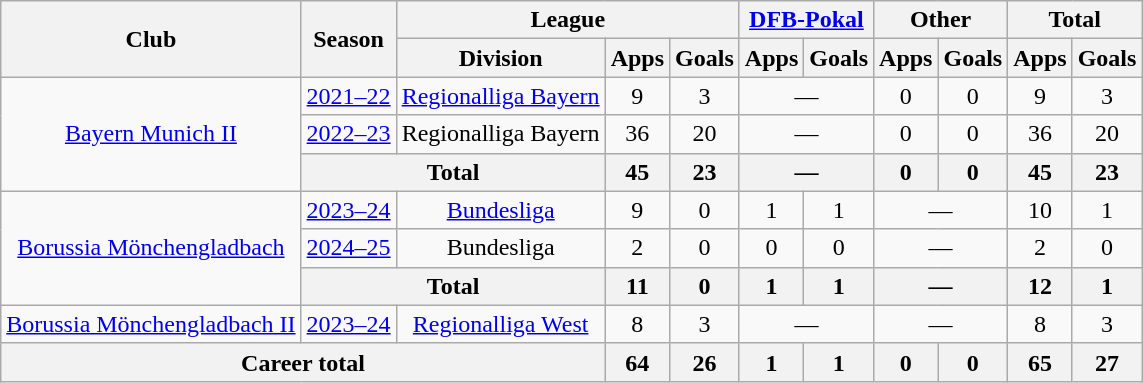<table class="wikitable" style="text-align:center">
<tr>
<th rowspan="2">Club</th>
<th rowspan="2">Season</th>
<th colspan="3">League</th>
<th colspan="2"><a href='#'>DFB-Pokal</a></th>
<th colspan="2">Other</th>
<th colspan="2">Total</th>
</tr>
<tr>
<th>Division</th>
<th>Apps</th>
<th>Goals</th>
<th>Apps</th>
<th>Goals</th>
<th>Apps</th>
<th>Goals</th>
<th>Apps</th>
<th>Goals</th>
</tr>
<tr>
<td rowspan="3"><a href='#'>Bayern Munich II</a></td>
<td><a href='#'>2021–22</a></td>
<td><a href='#'>Regionalliga Bayern</a></td>
<td>9</td>
<td>3</td>
<td colspan="2">—</td>
<td>0</td>
<td>0</td>
<td>9</td>
<td>3</td>
</tr>
<tr>
<td><a href='#'>2022–23</a></td>
<td>Regionalliga Bayern</td>
<td>36</td>
<td>20</td>
<td colspan="2">—</td>
<td>0</td>
<td>0</td>
<td>36</td>
<td>20</td>
</tr>
<tr>
<th colspan="2">Total</th>
<th>45</th>
<th>23</th>
<th colspan="2">—</th>
<th>0</th>
<th>0</th>
<th>45</th>
<th>23</th>
</tr>
<tr>
<td rowspan="3"><a href='#'>Borussia Mönchengladbach</a></td>
<td><a href='#'>2023–24</a></td>
<td><a href='#'>Bundesliga</a></td>
<td>9</td>
<td>0</td>
<td>1</td>
<td>1</td>
<td colspan="2">—</td>
<td>10</td>
<td>1</td>
</tr>
<tr>
<td><a href='#'>2024–25</a></td>
<td>Bundesliga</td>
<td>2</td>
<td>0</td>
<td>0</td>
<td>0</td>
<td colspan="2">—</td>
<td>2</td>
<td>0</td>
</tr>
<tr>
<th colspan="2">Total</th>
<th>11</th>
<th>0</th>
<th>1</th>
<th>1</th>
<th colspan="2">—</th>
<th>12</th>
<th>1</th>
</tr>
<tr>
<td><a href='#'>Borussia Mönchengladbach II</a></td>
<td><a href='#'>2023–24</a></td>
<td><a href='#'>Regionalliga West</a></td>
<td>8</td>
<td>3</td>
<td colspan="2">—</td>
<td colspan="2">—</td>
<td>8</td>
<td>3</td>
</tr>
<tr>
<th colspan="3">Career total</th>
<th>64</th>
<th>26</th>
<th>1</th>
<th>1</th>
<th>0</th>
<th>0</th>
<th>65</th>
<th>27</th>
</tr>
</table>
